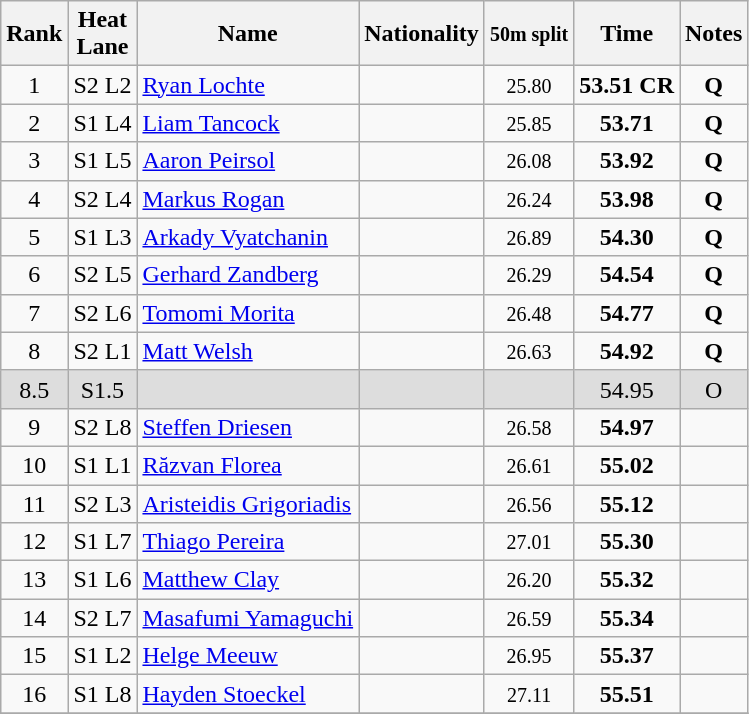<table class="wikitable sortable" style="text-align:center">
<tr>
<th>Rank<br></th>
<th>Heat <br> Lane</th>
<th>Name</th>
<th>Nationality</th>
<th><small>50m split<br></small></th>
<th>Time<br></th>
<th>Notes<br></th>
</tr>
<tr>
<td>1</td>
<td>S2 L2</td>
<td align=left><a href='#'>Ryan Lochte</a></td>
<td align=left></td>
<td><small>25.80</small></td>
<td><strong>53.51 CR</strong></td>
<td><strong>Q</strong></td>
</tr>
<tr>
<td>2</td>
<td>S1 L4</td>
<td align=left><a href='#'>Liam Tancock</a></td>
<td align=left></td>
<td><small>25.85</small></td>
<td><strong>53.71</strong></td>
<td><strong>Q</strong></td>
</tr>
<tr>
<td>3</td>
<td>S1 L5</td>
<td align=left><a href='#'>Aaron Peirsol</a></td>
<td align=left></td>
<td><small>26.08</small></td>
<td><strong>53.92</strong></td>
<td><strong>Q</strong></td>
</tr>
<tr>
<td>4</td>
<td>S2 L4</td>
<td align=left><a href='#'>Markus Rogan</a></td>
<td align=left></td>
<td><small>26.24</small></td>
<td><strong>53.98</strong></td>
<td><strong>Q</strong></td>
</tr>
<tr>
<td>5</td>
<td>S1 L3</td>
<td align=left><a href='#'>Arkady Vyatchanin</a></td>
<td align=left></td>
<td><small>26.89</small></td>
<td><strong>54.30</strong></td>
<td><strong>Q</strong></td>
</tr>
<tr>
<td>6</td>
<td>S2 L5</td>
<td align=left><a href='#'>Gerhard Zandberg</a></td>
<td align=left></td>
<td><small>26.29</small></td>
<td><strong>54.54</strong></td>
<td><strong>Q</strong></td>
</tr>
<tr>
<td>7</td>
<td>S2 L6</td>
<td align=left><a href='#'>Tomomi Morita</a></td>
<td align=left></td>
<td><small>26.48</small></td>
<td><strong>54.77</strong></td>
<td><strong>Q</strong></td>
</tr>
<tr>
<td>8</td>
<td>S2 L1</td>
<td align=left><a href='#'>Matt Welsh</a></td>
<td align=left></td>
<td><small>26.63</small></td>
<td><strong>54.92</strong></td>
<td><strong>Q</strong></td>
</tr>
<tr bgcolor=#DDDDDD>
<td><span>8.5</span></td>
<td><span>S1.5</span></td>
<td></td>
<td></td>
<td></td>
<td><span>54.95</span></td>
<td><span>O</span></td>
</tr>
<tr>
<td>9</td>
<td>S2 L8</td>
<td align=left><a href='#'>Steffen Driesen</a></td>
<td align=left></td>
<td><small>26.58</small></td>
<td><strong>54.97</strong></td>
<td></td>
</tr>
<tr>
<td>10</td>
<td>S1 L1</td>
<td align=left><a href='#'>Răzvan Florea</a></td>
<td align=left></td>
<td><small>26.61</small></td>
<td><strong>55.02</strong></td>
<td></td>
</tr>
<tr>
<td>11</td>
<td>S2 L3</td>
<td align=left><a href='#'>Aristeidis Grigoriadis</a></td>
<td align=left></td>
<td><small>26.56</small></td>
<td><strong>55.12</strong></td>
<td></td>
</tr>
<tr>
<td>12</td>
<td>S1 L7</td>
<td align=left><a href='#'>Thiago Pereira</a></td>
<td align=left></td>
<td><small>27.01</small></td>
<td><strong>55.30</strong></td>
<td></td>
</tr>
<tr>
<td>13</td>
<td>S1 L6</td>
<td align=left><a href='#'>Matthew Clay</a></td>
<td align=left></td>
<td><small>26.20</small></td>
<td><strong>55.32</strong></td>
<td></td>
</tr>
<tr>
<td>14</td>
<td>S2 L7</td>
<td align=left><a href='#'>Masafumi Yamaguchi</a></td>
<td align=left></td>
<td><small>26.59</small></td>
<td><strong>55.34</strong></td>
<td></td>
</tr>
<tr>
<td>15</td>
<td>S1 L2</td>
<td align=left><a href='#'>Helge Meeuw</a></td>
<td align=left></td>
<td><small>26.95</small></td>
<td><strong>55.37</strong></td>
<td></td>
</tr>
<tr>
<td>16</td>
<td>S1 L8</td>
<td align=left><a href='#'>Hayden Stoeckel</a></td>
<td align=left></td>
<td><small>27.11</small></td>
<td><strong>55.51</strong></td>
<td></td>
</tr>
<tr>
</tr>
</table>
